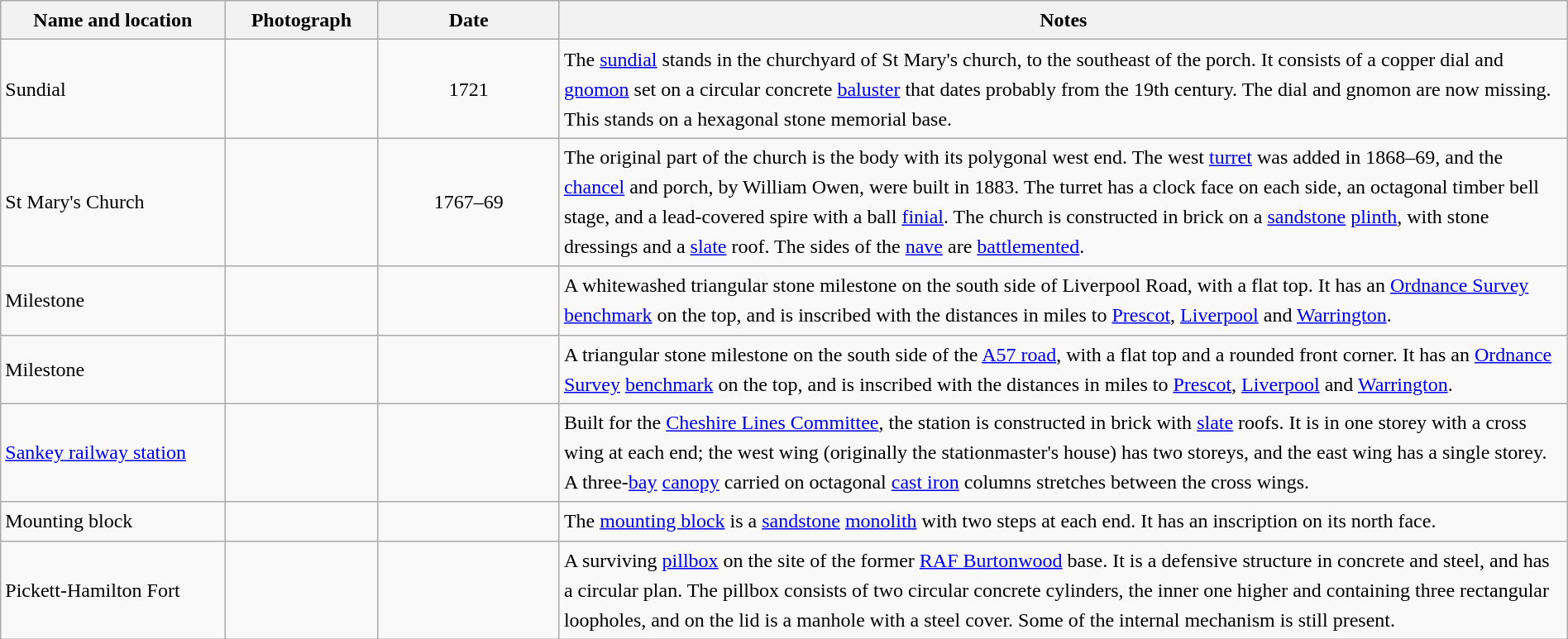<table class="wikitable sortable plainrowheaders" style="width:100%;border:0px;text-align:left;line-height:150%;">
<tr>
<th scope="col" style="width:150px">Name and location</th>
<th scope="col" style="width:100px" class="unsortable">Photograph</th>
<th scope="col" style="width:120px">Date</th>
<th scope="col" style="width:700px" class="unsortable">Notes</th>
</tr>
<tr>
<td>Sundial<br><small></small></td>
<td></td>
<td align="center">1721</td>
<td>The <a href='#'>sundial</a> stands in the churchyard of St Mary's church, to the southeast of the porch. It consists of a copper dial and <a href='#'>gnomon</a> set on a circular concrete <a href='#'>baluster</a> that dates probably from the 19th century. The dial and gnomon are now missing. This stands on a hexagonal stone memorial base.</td>
</tr>
<tr>
<td>St Mary's Church<br><small></small></td>
<td></td>
<td align="center">1767–69</td>
<td>The original part of the church is the body with its polygonal west end. The west <a href='#'>turret</a> was added in 1868–69, and the <a href='#'>chancel</a> and porch, by William Owen, were built in 1883. The turret has a clock face on each side, an octagonal timber bell stage, and a lead-covered spire with a ball <a href='#'>finial</a>. The church is constructed in brick on a <a href='#'>sandstone</a> <a href='#'>plinth</a>, with stone dressings and a <a href='#'>slate</a> roof. The sides of the <a href='#'>nave</a> are <a href='#'>battlemented</a>.</td>
</tr>
<tr>
<td>Milestone<br><small></small></td>
<td></td>
<td align="center"></td>
<td>A whitewashed triangular stone milestone on the south side of Liverpool Road, with a flat top. It has an <a href='#'>Ordnance Survey</a> <a href='#'>benchmark</a> on the top, and is inscribed with the distances in miles to <a href='#'>Prescot</a>, <a href='#'>Liverpool</a> and <a href='#'>Warrington</a>.</td>
</tr>
<tr>
<td>Milestone<br><small></small></td>
<td></td>
<td align="center"></td>
<td>A triangular stone milestone on the south side of the <a href='#'>A57 road</a>, with a flat top and a rounded front corner. It has an <a href='#'>Ordnance Survey</a> <a href='#'>benchmark</a> on the top, and is inscribed with the distances in miles to <a href='#'>Prescot</a>, <a href='#'>Liverpool</a> and <a href='#'>Warrington</a>.</td>
</tr>
<tr>
<td><a href='#'>Sankey railway station</a><br><small></small></td>
<td></td>
<td align="center"></td>
<td>Built for the <a href='#'>Cheshire Lines Committee</a>, the station is constructed in brick with <a href='#'>slate</a> roofs. It is in one storey with a cross wing at each end; the west wing (originally the stationmaster's house) has two storeys, and the east wing has a single storey. A three-<a href='#'>bay</a> <a href='#'>canopy</a> carried on octagonal <a href='#'>cast iron</a> columns stretches between the cross wings.</td>
</tr>
<tr>
<td>Mounting block<br><small></small></td>
<td></td>
<td align="center"></td>
<td>The <a href='#'>mounting block</a> is a <a href='#'>sandstone</a> <a href='#'>monolith</a> with two steps at each end. It has an inscription on its north face.</td>
</tr>
<tr>
<td>Pickett-Hamilton Fort<br><small></small></td>
<td></td>
<td align="center"></td>
<td>A surviving <a href='#'>pillbox</a> on the site of the former <a href='#'>RAF Burtonwood</a> base. It is a defensive structure in concrete and steel, and has a circular plan. The pillbox consists of two circular concrete cylinders, the inner one higher and containing three rectangular loopholes, and on the lid is a manhole with a steel cover. Some of the internal mechanism is still present.</td>
</tr>
<tr>
</tr>
</table>
